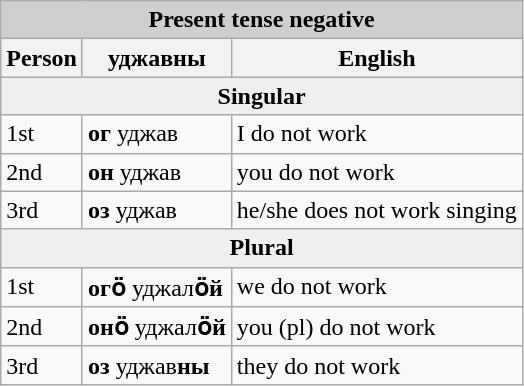<table class="wikitable">
<tr>
<th colspan="5" style="background:#cfcfcf;">Present tense negative</th>
</tr>
<tr style="background:#dfdfdf;" |>
<th>Person</th>
<th>уджавны</th>
<th>English</th>
</tr>
<tr>
<th colspan="5" style="background:#efefef">Singular</th>
</tr>
<tr>
<td>1st</td>
<td><strong>ог</strong> уджав</td>
<td>I do not work</td>
</tr>
<tr>
<td>2nd</td>
<td><strong>он</strong> уджав</td>
<td>you do not work</td>
</tr>
<tr>
<td>3rd</td>
<td><strong>оз</strong> уджав</td>
<td>he/she does not work singing</td>
</tr>
<tr>
<th colspan="5" style="background:#efefef">Plural</th>
</tr>
<tr>
<td>1st</td>
<td><strong>огӧ</strong> уджал<strong>ӧй</strong></td>
<td>we do not work</td>
</tr>
<tr>
<td>2nd</td>
<td><strong>онӧ</strong> уджал<strong>ӧй </strong></td>
<td>you (pl) do not work</td>
</tr>
<tr>
<td>3rd</td>
<td><strong>оз</strong> уджав<strong>ны</strong></td>
<td>they do not work</td>
</tr>
</table>
